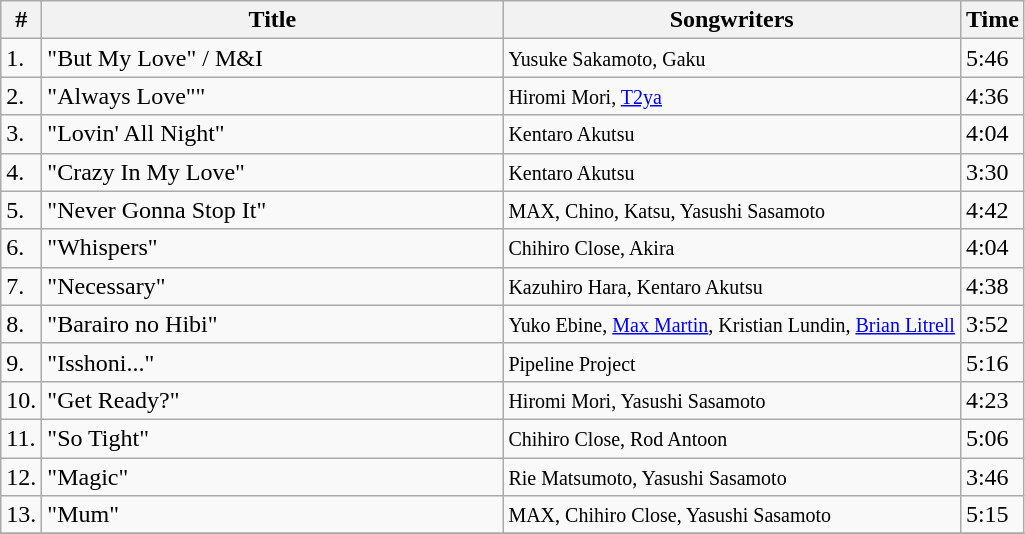<table class="wikitable">
<tr>
<th>#</th>
<th width="300">Title</th>
<th>Songwriters</th>
<th>Time</th>
</tr>
<tr>
<td>1.</td>
<td>"But My Love" / M&I</td>
<td><small>Yusuke Sakamoto, Gaku</small></td>
<td>5:46</td>
</tr>
<tr>
<td>2.</td>
<td>"Always Love""</td>
<td><small>Hiromi Mori, <a href='#'>T2ya</a></small></td>
<td>4:36</td>
</tr>
<tr>
<td>3.</td>
<td>"Lovin' All Night"</td>
<td><small>Kentaro Akutsu</small></td>
<td>4:04</td>
</tr>
<tr>
<td>4.</td>
<td>"Crazy In My Love"</td>
<td><small>Kentaro Akutsu</small></td>
<td>3:30</td>
</tr>
<tr>
<td>5.</td>
<td>"Never Gonna Stop It"</td>
<td><small>MAX, Chino, Katsu, Yasushi Sasamoto</small></td>
<td>4:42</td>
</tr>
<tr>
<td>6.</td>
<td>"Whispers"</td>
<td><small>Chihiro Close, Akira</small></td>
<td>4:04</td>
</tr>
<tr>
<td>7.</td>
<td>"Necessary"</td>
<td><small>Kazuhiro Hara, Kentaro Akutsu</small></td>
<td>4:38</td>
</tr>
<tr>
<td>8.</td>
<td>"Barairo no Hibi"</td>
<td><small>Yuko Ebine, <a href='#'>Max Martin</a>, Kristian Lundin, <a href='#'>Brian Litrell</a></small></td>
<td>3:52</td>
</tr>
<tr>
<td>9.</td>
<td>"Isshoni..."</td>
<td><small>Pipeline Project</small></td>
<td>5:16</td>
</tr>
<tr>
<td>10.</td>
<td>"Get Ready?"</td>
<td><small>Hiromi Mori, Yasushi Sasamoto</small></td>
<td>4:23</td>
</tr>
<tr>
<td>11.</td>
<td>"So Tight"</td>
<td><small>Chihiro Close, Rod Antoon</small></td>
<td>5:06</td>
</tr>
<tr>
<td>12.</td>
<td>"Magic"</td>
<td><small>Rie Matsumoto, Yasushi Sasamoto</small></td>
<td>3:46</td>
</tr>
<tr>
<td>13.</td>
<td>"Mum"</td>
<td><small>MAX, Chihiro Close, Yasushi Sasamoto</small></td>
<td>5:15</td>
</tr>
<tr>
</tr>
</table>
